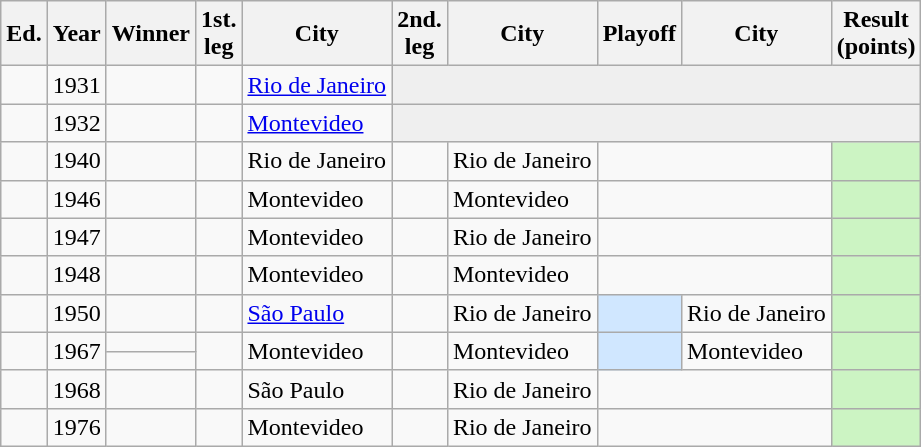<table class="wikitable sortable">
<tr>
<th>Ed.</th>
<th>Year</th>
<th>Winner</th>
<th>1st.<br> leg</th>
<th>City</th>
<th>2nd.<br> leg</th>
<th>City</th>
<th>Playoff</th>
<th>City</th>
<th>Result<br>(points)</th>
</tr>
<tr>
<td></td>
<td>1931</td>
<td></td>
<td></td>
<td><a href='#'>Rio de Janeiro</a></td>
<td colspan=5 style=background:#efefef></td>
</tr>
<tr>
<td></td>
<td>1932</td>
<td></td>
<td></td>
<td><a href='#'>Montevideo</a></td>
<td colspan=5 style=background:#efefef></td>
</tr>
<tr>
<td></td>
<td>1940</td>
<td></td>
<td></td>
<td>Rio de Janeiro</td>
<td></td>
<td>Rio de Janeiro</td>
<td colspan=2></td>
<td style= background:#CCF4C3></td>
</tr>
<tr>
<td></td>
<td>1946</td>
<td></td>
<td></td>
<td>Montevideo</td>
<td></td>
<td>Montevideo</td>
<td colspan=2></td>
<td style= background:#CCF4C3></td>
</tr>
<tr>
<td></td>
<td>1947</td>
<td></td>
<td></td>
<td>Montevideo</td>
<td></td>
<td>Rio de Janeiro</td>
<td colspan=2></td>
<td style= background:#CCF4C3></td>
</tr>
<tr>
<td></td>
<td>1948</td>
<td></td>
<td></td>
<td>Montevideo</td>
<td></td>
<td>Montevideo</td>
<td colspan=2></td>
<td style= background:#CCF4C3></td>
</tr>
<tr>
<td></td>
<td>1950</td>
<td></td>
<td></td>
<td><a href='#'>São Paulo</a></td>
<td></td>
<td>Rio de Janeiro</td>
<td bgcolor=#d0e7ff></td>
<td>Rio de Janeiro</td>
<td bgcolor=#ccf4c3></td>
</tr>
<tr>
<td rowspan=2></td>
<td rowspan=2>1967</td>
<td> </td>
<td rowspan=2></td>
<td rowspan=2>Montevideo</td>
<td rowspan=2></td>
<td rowspan=2>Montevideo</td>
<td rowspan=2 style=background:#d0e7ff></td>
<td rowspan=2>Montevideo</td>
<td rowspan=2 style=background:#ccf4c3></td>
</tr>
<tr>
<td> </td>
</tr>
<tr>
<td></td>
<td>1968</td>
<td></td>
<td></td>
<td>São Paulo</td>
<td></td>
<td>Rio de Janeiro</td>
<td colspan=2></td>
<td style= background:#CCF4C3></td>
</tr>
<tr>
<td></td>
<td>1976</td>
<td></td>
<td></td>
<td>Montevideo</td>
<td></td>
<td>Rio de Janeiro</td>
<td colspan=2></td>
<td style= background:#CCF4C3></td>
</tr>
</table>
